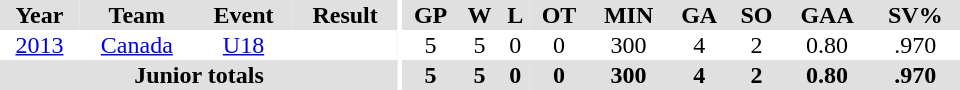<table border="0" cellpadding="1" cellspacing="0" ID="Table3" style="text-align:center; width:40em">
<tr bgcolor="#e0e0e0">
<th>Year</th>
<th>Team</th>
<th>Event</th>
<th>Result</th>
<th rowspan="99" bgcolor="#ffffff"></th>
<th>GP</th>
<th>W</th>
<th>L</th>
<th>OT</th>
<th>MIN</th>
<th>GA</th>
<th>SO</th>
<th>GAA</th>
<th>SV%</th>
</tr>
<tr>
<td><a href='#'>2013</a></td>
<td><a href='#'>Canada</a></td>
<td><a href='#'>U18</a></td>
<td></td>
<td>5</td>
<td>5</td>
<td>0</td>
<td>0</td>
<td>300</td>
<td>4</td>
<td>2</td>
<td>0.80</td>
<td>.970</td>
</tr>
<tr bgcolor="#e0e0e0">
<th colspan="4">Junior totals</th>
<th>5</th>
<th>5</th>
<th>0</th>
<th>0</th>
<th>300</th>
<th>4</th>
<th>2</th>
<th>0.80</th>
<th>.970</th>
</tr>
</table>
